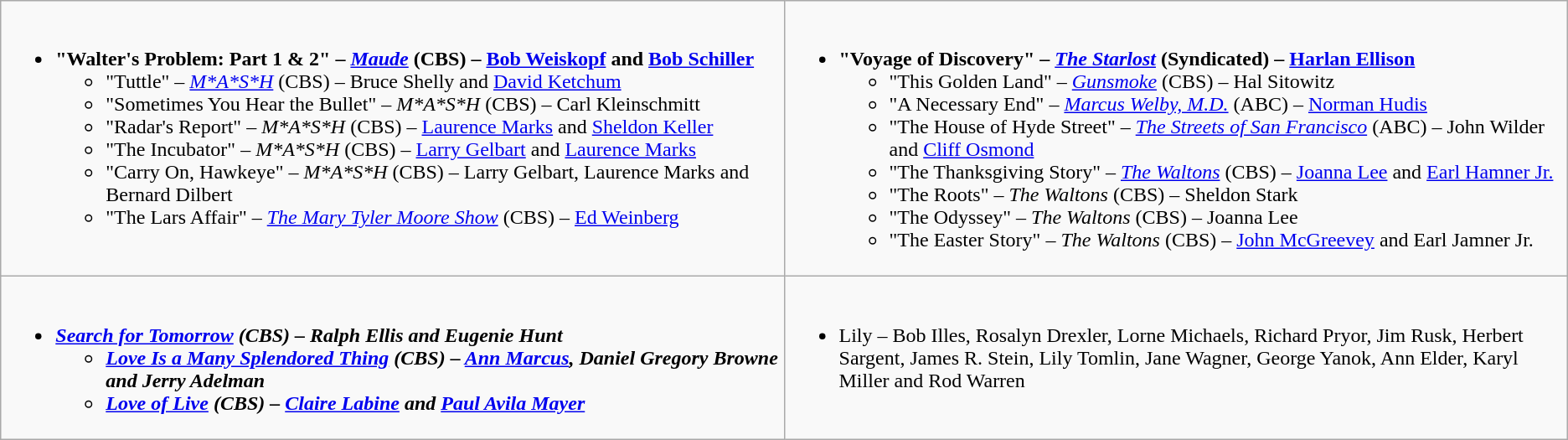<table class="wikitable">
<tr>
<td valign="top" width="50%"><br><ul><li><strong>"Walter's Problem: Part 1 & 2" – <em><a href='#'>Maude</a></em> (CBS) – <a href='#'>Bob Weiskopf</a> and <a href='#'>Bob Schiller</a></strong><ul><li>"Tuttle" – <em><a href='#'>M*A*S*H</a></em> (CBS) – Bruce Shelly and <a href='#'>David Ketchum</a></li><li>"Sometimes You Hear the Bullet" – <em>M*A*S*H</em> (CBS) – Carl Kleinschmitt</li><li>"Radar's Report" – <em>M*A*S*H</em> (CBS) – <a href='#'>Laurence Marks</a> and <a href='#'>Sheldon Keller</a></li><li>"The Incubator" – <em>M*A*S*H</em> (CBS) – <a href='#'>Larry Gelbart</a> and <a href='#'>Laurence Marks</a></li><li>"Carry On, Hawkeye" – <em>M*A*S*H</em> (CBS) – Larry Gelbart, Laurence Marks and Bernard Dilbert</li><li>"The Lars Affair" – <em><a href='#'>The Mary Tyler Moore Show</a></em> (CBS) – <a href='#'>Ed Weinberg</a></li></ul></li></ul></td>
<td valign="top" width="50%"><br><ul><li><strong>"Voyage of Discovery" – <em><a href='#'>The Starlost</a></em> (Syndicated) – <a href='#'>Harlan Ellison</a></strong><ul><li>"This Golden Land" – <em><a href='#'>Gunsmoke</a></em> (CBS) – Hal Sitowitz</li><li>"A Necessary End" – <em><a href='#'>Marcus Welby, M.D.</a></em> (ABC) – <a href='#'>Norman Hudis</a></li><li>"The House of Hyde Street" – <em><a href='#'>The Streets of San Francisco</a></em> (ABC) – John Wilder and <a href='#'>Cliff Osmond</a></li><li>"The Thanksgiving Story" – <em><a href='#'>The Waltons</a></em> (CBS) – <a href='#'>Joanna Lee</a> and <a href='#'>Earl Hamner Jr.</a></li><li>"The Roots" – <em>The Waltons</em> (CBS) – Sheldon Stark</li><li>"The Odyssey" – <em>The Waltons</em> (CBS) – Joanna Lee</li><li>"The Easter Story" – <em>The Waltons</em> (CBS) – <a href='#'>John McGreevey</a> and Earl Jamner Jr.</li></ul></li></ul></td>
</tr>
<tr>
<td valign="top" width="50%"><br><ul><li><strong><em><a href='#'>Search for Tomorrow</a><em> (CBS) – Ralph Ellis and Eugenie Hunt<strong><ul><li></em><a href='#'>Love Is a Many Splendored Thing</a><em> (CBS) – <a href='#'>Ann Marcus</a>, Daniel Gregory Browne and Jerry Adelman</li><li></em><a href='#'>Love of Live</a><em> (CBS) – <a href='#'>Claire Labine</a> and <a href='#'>Paul Avila Mayer</a></li></ul></li></ul></td>
<td valign="top" width="50%"><br><ul><li></em></strong>Lily</em> – Bob Illes, Rosalyn Drexler, Lorne Michaels, Richard Pryor, Jim Rusk, Herbert Sargent, James R. Stein, Lily Tomlin, Jane Wagner, George Yanok, Ann Elder, Karyl Miller and Rod Warren</strong></li></ul></td>
</tr>
</table>
